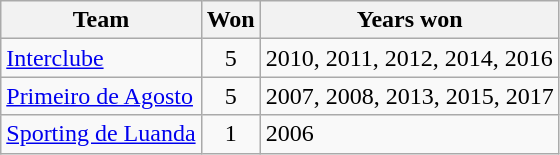<table class="wikitable" style="text-align:left;">
<tr>
<th>Team</th>
<th>Won</th>
<th>Years won</th>
</tr>
<tr>
<td><a href='#'>Interclube</a></td>
<td align=center>5</td>
<td>2010, 2011, 2012, 2014, 2016</td>
</tr>
<tr>
<td><a href='#'>Primeiro de Agosto</a></td>
<td align=center>5</td>
<td>2007, 2008, 2013, 2015, 2017</td>
</tr>
<tr>
<td><a href='#'>Sporting de Luanda</a></td>
<td align=center>1</td>
<td>2006</td>
</tr>
</table>
